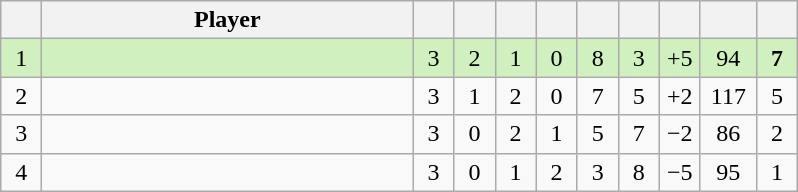<table class="wikitable" style="text-align:center; margin: 1em auto 1em auto, align:left">
<tr>
<th width=20></th>
<th width=240>Player</th>
<th width=20></th>
<th width=20></th>
<th width=20></th>
<th width=20></th>
<th width=20></th>
<th width=20></th>
<th width=20></th>
<th width=30></th>
<th width=20></th>
</tr>
<tr style="background:#D0F0C0;">
<td>1</td>
<td align=left></td>
<td>3</td>
<td>2</td>
<td>1</td>
<td>0</td>
<td>8</td>
<td>3</td>
<td>+5</td>
<td>94</td>
<td><strong>7</strong></td>
</tr>
<tr style=>
<td>2</td>
<td align=left></td>
<td>3</td>
<td>1</td>
<td>2</td>
<td>0</td>
<td>7</td>
<td>5</td>
<td>+2</td>
<td>117</td>
<td>5</td>
</tr>
<tr style=>
<td>3</td>
<td align=left></td>
<td>3</td>
<td>0</td>
<td>2</td>
<td>1</td>
<td>5</td>
<td>7</td>
<td>−2</td>
<td>86</td>
<td>2</td>
</tr>
<tr style=>
<td>4</td>
<td align=left></td>
<td>3</td>
<td>0</td>
<td>1</td>
<td>2</td>
<td>3</td>
<td>8</td>
<td>−5</td>
<td>95</td>
<td>1</td>
</tr>
</table>
